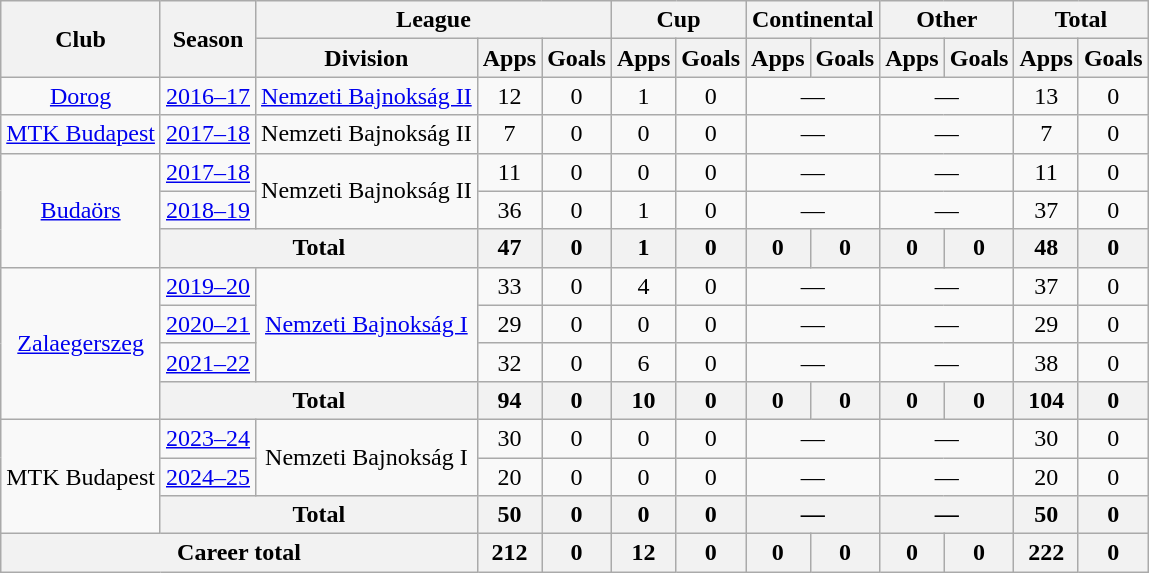<table class="wikitable" style="text-align:center">
<tr>
<th rowspan="2">Club</th>
<th rowspan="2">Season</th>
<th colspan="3">League</th>
<th colspan="2">Cup</th>
<th colspan="2">Continental</th>
<th colspan="2">Other</th>
<th colspan="2">Total</th>
</tr>
<tr>
<th>Division</th>
<th>Apps</th>
<th>Goals</th>
<th>Apps</th>
<th>Goals</th>
<th>Apps</th>
<th>Goals</th>
<th>Apps</th>
<th>Goals</th>
<th>Apps</th>
<th>Goals</th>
</tr>
<tr>
<td><a href='#'>Dorog</a></td>
<td><a href='#'>2016–17</a></td>
<td><a href='#'>Nemzeti Bajnokság II</a></td>
<td>12</td>
<td>0</td>
<td>1</td>
<td>0</td>
<td colspan="2">—</td>
<td colspan="2">—</td>
<td>13</td>
<td>0</td>
</tr>
<tr>
<td><a href='#'>MTK Budapest</a></td>
<td><a href='#'>2017–18</a></td>
<td>Nemzeti Bajnokság II</td>
<td>7</td>
<td>0</td>
<td>0</td>
<td>0</td>
<td colspan="2">—</td>
<td colspan="2">—</td>
<td>7</td>
<td>0</td>
</tr>
<tr>
<td rowspan="3"><a href='#'>Budaörs</a></td>
<td><a href='#'>2017–18</a></td>
<td rowspan="2">Nemzeti Bajnokság II</td>
<td>11</td>
<td>0</td>
<td>0</td>
<td>0</td>
<td colspan="2">—</td>
<td colspan="2">—</td>
<td>11</td>
<td>0</td>
</tr>
<tr>
<td><a href='#'>2018–19</a></td>
<td>36</td>
<td>0</td>
<td>1</td>
<td>0</td>
<td colspan="2">—</td>
<td colspan="2">—</td>
<td>37</td>
<td>0</td>
</tr>
<tr>
<th colspan="2">Total</th>
<th>47</th>
<th>0</th>
<th>1</th>
<th>0</th>
<th>0</th>
<th>0</th>
<th>0</th>
<th>0</th>
<th>48</th>
<th>0</th>
</tr>
<tr>
<td rowspan="4"><a href='#'>Zalaegerszeg</a></td>
<td><a href='#'>2019–20</a></td>
<td rowspan="3"><a href='#'>Nemzeti Bajnokság I</a></td>
<td>33</td>
<td>0</td>
<td>4</td>
<td>0</td>
<td colspan="2">—</td>
<td colspan="2">—</td>
<td>37</td>
<td>0</td>
</tr>
<tr>
<td><a href='#'>2020–21</a></td>
<td>29</td>
<td>0</td>
<td>0</td>
<td>0</td>
<td colspan="2">—</td>
<td colspan="2">—</td>
<td>29</td>
<td>0</td>
</tr>
<tr>
<td><a href='#'>2021–22</a></td>
<td>32</td>
<td>0</td>
<td>6</td>
<td>0</td>
<td colspan="2">—</td>
<td colspan="2">—</td>
<td>38</td>
<td>0</td>
</tr>
<tr>
<th colspan="2">Total</th>
<th>94</th>
<th>0</th>
<th>10</th>
<th>0</th>
<th>0</th>
<th>0</th>
<th>0</th>
<th>0</th>
<th>104</th>
<th>0</th>
</tr>
<tr>
<td rowspan="3">MTK Budapest</td>
<td><a href='#'>2023–24</a></td>
<td rowspan="2">Nemzeti Bajnokság I</td>
<td>30</td>
<td>0</td>
<td>0</td>
<td>0</td>
<td colspan="2">—</td>
<td colspan="2">—</td>
<td>30</td>
<td>0</td>
</tr>
<tr>
<td><a href='#'>2024–25</a></td>
<td>20</td>
<td>0</td>
<td>0</td>
<td>0</td>
<td colspan="2">—</td>
<td colspan="2">—</td>
<td>20</td>
<td>0</td>
</tr>
<tr>
<th colspan="2">Total</th>
<th>50</th>
<th>0</th>
<th>0</th>
<th>0</th>
<th colspan="2">—</th>
<th colspan="2">—</th>
<th>50</th>
<th>0</th>
</tr>
<tr>
<th colspan="3">Career total</th>
<th>212</th>
<th>0</th>
<th>12</th>
<th>0</th>
<th>0</th>
<th>0</th>
<th>0</th>
<th>0</th>
<th>222</th>
<th>0</th>
</tr>
</table>
